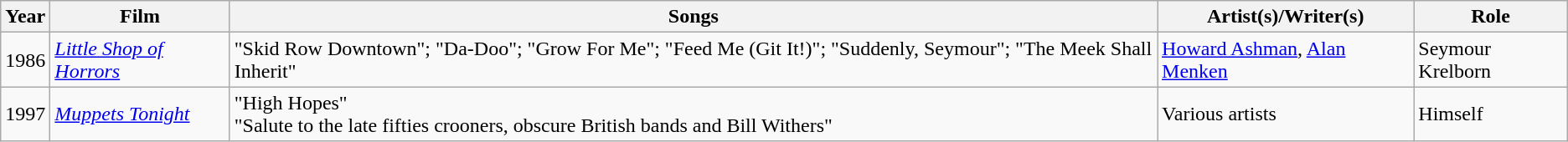<table class="wikitable">
<tr>
<th>Year</th>
<th>Film</th>
<th>Songs</th>
<th>Artist(s)/Writer(s)</th>
<th>Role</th>
</tr>
<tr>
<td>1986</td>
<td><em><a href='#'>Little Shop of Horrors</a></em></td>
<td>"Skid Row Downtown"; "Da-Doo"; "Grow For Me"; "Feed Me (Git It!)"; "Suddenly, Seymour"; "The Meek Shall Inherit"</td>
<td><a href='#'>Howard Ashman</a>, <a href='#'>Alan Menken</a></td>
<td>Seymour Krelborn</td>
</tr>
<tr>
<td>1997</td>
<td><em><a href='#'>Muppets Tonight</a></em></td>
<td>"High Hopes"<br>"Salute to the late fifties crooners, obscure British bands and Bill Withers"</td>
<td>Various artists</td>
<td>Himself</td>
</tr>
</table>
